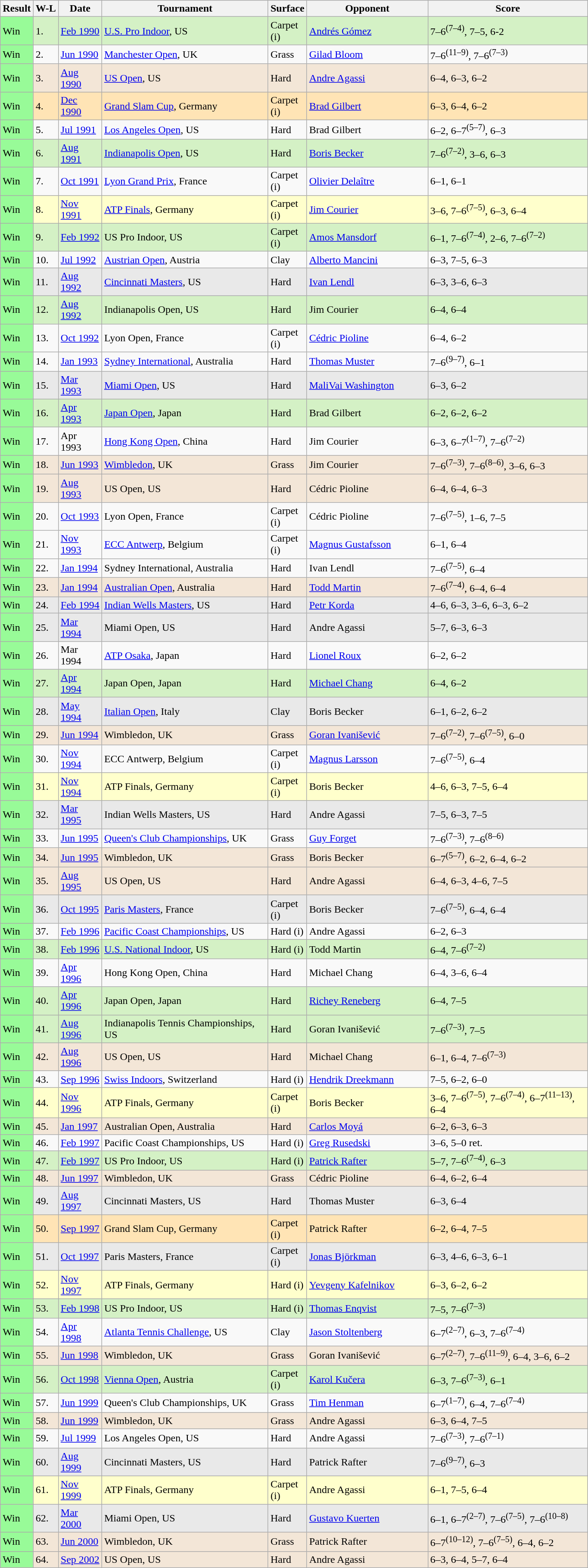<table class="sortable wikitable">
<tr>
<th>Result</th>
<th>W-L</th>
<th style="width:60px">Date</th>
<th style="width:250px">Tournament</th>
<th style="width:50px">Surface</th>
<th style="width:180px">Opponent</th>
<th style="width:240px" class="unsortable">Score</th>
</tr>
<tr style="background:#d4f1c5;">
<td style="background:#98fb98;">Win</td>
<td>1.</td>
<td><a href='#'>Feb 1990</a></td>
<td><a href='#'>U.S. Pro Indoor</a>, US</td>
<td>Carpet (i)</td>
<td> <a href='#'>Andrés Gómez</a></td>
<td>7–6<sup>(7–4)</sup>, 7–5, 6-2</td>
</tr>
<tr>
<td style="background:#98fb98;">Win</td>
<td>2.</td>
<td><a href='#'>Jun 1990</a></td>
<td><a href='#'>Manchester Open</a>, UK</td>
<td>Grass</td>
<td> <a href='#'>Gilad Bloom</a></td>
<td>7–6<sup>(11–9)</sup>, 7–6<sup>(7–3)</sup></td>
</tr>
<tr style="background:#f3e6d7;">
<td style="background:#98fb98;">Win</td>
<td>3.</td>
<td><a href='#'>Aug 1990</a></td>
<td><a href='#'>US Open</a>, US</td>
<td>Hard</td>
<td> <a href='#'>Andre Agassi</a></td>
<td>6–4, 6–3, 6–2</td>
</tr>
<tr style="background:moccasin;">
<td style="background:#98fb98;">Win</td>
<td>4.</td>
<td><a href='#'>Dec 1990</a></td>
<td><a href='#'>Grand Slam Cup</a>, Germany</td>
<td>Carpet (i)</td>
<td> <a href='#'>Brad Gilbert</a></td>
<td>6–3, 6–4, 6–2</td>
</tr>
<tr>
<td style="background:#98fb98;">Win</td>
<td>5.</td>
<td><a href='#'>Jul 1991</a></td>
<td><a href='#'>Los Angeles Open</a>, US</td>
<td>Hard</td>
<td> Brad Gilbert</td>
<td>6–2, 6–7<sup>(5–7)</sup>, 6–3</td>
</tr>
<tr style="background:#d4f1c5;">
<td style="background:#98fb98;">Win</td>
<td>6.</td>
<td><a href='#'>Aug 1991</a></td>
<td><a href='#'>Indianapolis Open</a>, US</td>
<td>Hard</td>
<td> <a href='#'>Boris Becker</a></td>
<td>7–6<sup>(7–2)</sup>, 3–6, 6–3</td>
</tr>
<tr>
<td style="background:#98fb98;">Win</td>
<td>7.</td>
<td><a href='#'>Oct 1991</a></td>
<td><a href='#'>Lyon Grand Prix</a>, France</td>
<td>Carpet (i)</td>
<td> <a href='#'>Olivier Delaître</a></td>
<td>6–1, 6–1</td>
</tr>
<tr style="background:#ffc;">
<td style="background:#98fb98;">Win</td>
<td>8.</td>
<td><a href='#'>Nov 1991</a></td>
<td><a href='#'>ATP Finals</a>, Germany</td>
<td>Carpet (i)</td>
<td> <a href='#'>Jim Courier</a></td>
<td>3–6, 7–6<sup>(7–5)</sup>, 6–3, 6–4</td>
</tr>
<tr style="background:#d4f1c5;">
<td style="background:#98fb98;">Win</td>
<td>9.</td>
<td><a href='#'>Feb 1992</a></td>
<td>US Pro Indoor, US</td>
<td>Carpet (i)</td>
<td> <a href='#'>Amos Mansdorf</a></td>
<td>6–1, 7–6<sup>(7–4)</sup>, 2–6, 7–6<sup>(7–2)</sup></td>
</tr>
<tr>
<td style="background:#98fb98;">Win</td>
<td>10.</td>
<td><a href='#'>Jul 1992</a></td>
<td><a href='#'>Austrian Open</a>, Austria</td>
<td>Clay</td>
<td> <a href='#'>Alberto Mancini</a></td>
<td>6–3, 7–5, 6–3</td>
</tr>
<tr style="background:#e9e9e9;">
<td style="background:#98fb98;">Win</td>
<td>11.</td>
<td><a href='#'>Aug 1992</a></td>
<td><a href='#'>Cincinnati Masters</a>, US</td>
<td>Hard</td>
<td> <a href='#'>Ivan Lendl</a></td>
<td>6–3, 3–6, 6–3</td>
</tr>
<tr style="background:#d4f1c5;">
<td style="background:#98fb98;">Win</td>
<td>12.</td>
<td><a href='#'>Aug 1992</a></td>
<td>Indianapolis Open, US</td>
<td>Hard</td>
<td> Jim Courier</td>
<td>6–4, 6–4</td>
</tr>
<tr>
<td style="background:#98fb98;">Win</td>
<td>13.</td>
<td><a href='#'>Oct 1992</a></td>
<td>Lyon Open, France</td>
<td>Carpet (i)</td>
<td> <a href='#'>Cédric Pioline</a></td>
<td>6–4, 6–2</td>
</tr>
<tr>
<td style="background:#98fb98;">Win</td>
<td>14.</td>
<td><a href='#'>Jan 1993</a></td>
<td><a href='#'>Sydney International</a>, Australia</td>
<td>Hard</td>
<td> <a href='#'>Thomas Muster</a></td>
<td>7–6<sup>(9–7)</sup>, 6–1</td>
</tr>
<tr style="background:#e9e9e9;">
<td style="background:#98fb98;">Win</td>
<td>15.</td>
<td><a href='#'>Mar 1993</a></td>
<td><a href='#'>Miami Open</a>, US</td>
<td>Hard</td>
<td> <a href='#'>MaliVai Washington</a></td>
<td>6–3, 6–2</td>
</tr>
<tr style="background:#d4f1c5;">
<td style="background:#98fb98;">Win</td>
<td>16.</td>
<td><a href='#'>Apr 1993</a></td>
<td><a href='#'>Japan Open</a>, Japan</td>
<td>Hard</td>
<td> Brad Gilbert</td>
<td>6–2, 6–2, 6–2</td>
</tr>
<tr>
<td style="background:#98fb98;">Win</td>
<td>17.</td>
<td>Apr 1993</td>
<td><a href='#'>Hong Kong Open</a>, China</td>
<td>Hard</td>
<td> Jim Courier</td>
<td>6–3, 6–7<sup>(1–7)</sup>, 7–6<sup>(7–2)</sup></td>
</tr>
<tr style="background:#f3e6d7;">
<td style="background:#98fb98;">Win</td>
<td>18.</td>
<td><a href='#'>Jun 1993</a></td>
<td><a href='#'>Wimbledon</a>, UK</td>
<td>Grass</td>
<td> Jim Courier</td>
<td>7–6<sup>(7–3)</sup>, 7–6<sup>(8–6)</sup>, 3–6, 6–3</td>
</tr>
<tr style="background:#f3e6d7;">
<td style="background:#98fb98;">Win</td>
<td>19.</td>
<td><a href='#'>Aug 1993</a></td>
<td>US Open, US</td>
<td>Hard</td>
<td> Cédric Pioline</td>
<td>6–4, 6–4, 6–3</td>
</tr>
<tr>
<td style="background:#98fb98;">Win</td>
<td>20.</td>
<td><a href='#'>Oct 1993</a></td>
<td>Lyon Open, France</td>
<td>Carpet (i)</td>
<td> Cédric Pioline</td>
<td>7–6<sup>(7–5)</sup>, 1–6, 7–5</td>
</tr>
<tr>
<td style="background:#98fb98;">Win</td>
<td>21.</td>
<td><a href='#'>Nov 1993</a></td>
<td><a href='#'>ECC Antwerp</a>, Belgium</td>
<td>Carpet (i)</td>
<td> <a href='#'>Magnus Gustafsson</a></td>
<td>6–1, 6–4</td>
</tr>
<tr>
<td style="background:#98fb98;">Win</td>
<td>22.</td>
<td><a href='#'>Jan 1994</a></td>
<td>Sydney International, Australia</td>
<td>Hard</td>
<td> Ivan Lendl</td>
<td>7–6<sup>(7–5)</sup>, 6–4</td>
</tr>
<tr style="background:#f3e6d7;">
<td style="background:#98fb98;">Win</td>
<td>23.</td>
<td><a href='#'>Jan 1994</a></td>
<td><a href='#'>Australian Open</a>, Australia</td>
<td>Hard</td>
<td> <a href='#'>Todd Martin</a></td>
<td>7–6<sup>(7–4)</sup>, 6–4, 6–4</td>
</tr>
<tr style="background:#e9e9e9;">
<td style="background:#98fb98;">Win</td>
<td>24.</td>
<td><a href='#'>Feb 1994</a></td>
<td><a href='#'>Indian Wells Masters</a>, US</td>
<td>Hard</td>
<td> <a href='#'>Petr Korda</a></td>
<td>4–6, 6–3, 3–6, 6–3, 6–2</td>
</tr>
<tr style="background:#e9e9e9;">
<td style="background:#98fb98;">Win</td>
<td>25.</td>
<td><a href='#'>Mar 1994</a></td>
<td>Miami Open, US</td>
<td>Hard</td>
<td> Andre Agassi</td>
<td>5–7, 6–3, 6–3</td>
</tr>
<tr>
<td style="background:#98fb98;">Win</td>
<td>26.</td>
<td>Mar 1994</td>
<td><a href='#'>ATP Osaka</a>, Japan</td>
<td>Hard</td>
<td> <a href='#'>Lionel Roux</a></td>
<td>6–2, 6–2</td>
</tr>
<tr style="background:#d4f1c5;">
<td style="background:#98fb98;">Win</td>
<td>27.</td>
<td><a href='#'>Apr 1994</a></td>
<td>Japan Open, Japan</td>
<td>Hard</td>
<td> <a href='#'>Michael Chang</a></td>
<td>6–4, 6–2</td>
</tr>
<tr style="background:#e9e9e9;">
<td style="background:#98fb98;">Win</td>
<td>28.</td>
<td><a href='#'>May 1994</a></td>
<td><a href='#'>Italian Open</a>, Italy</td>
<td>Clay</td>
<td> Boris Becker</td>
<td>6–1, 6–2, 6–2</td>
</tr>
<tr style="background:#f3e6d7;">
<td style="background:#98fb98;">Win</td>
<td>29.</td>
<td><a href='#'>Jun 1994</a></td>
<td>Wimbledon, UK</td>
<td>Grass</td>
<td> <a href='#'>Goran Ivanišević</a></td>
<td>7–6<sup>(7–2)</sup>, 7–6<sup>(7–5)</sup>, 6–0</td>
</tr>
<tr>
<td style="background:#98fb98;">Win</td>
<td>30.</td>
<td><a href='#'>Nov 1994</a></td>
<td>ECC Antwerp, Belgium</td>
<td>Carpet (i)</td>
<td> <a href='#'>Magnus Larsson</a></td>
<td>7–6<sup>(7–5)</sup>, 6–4</td>
</tr>
<tr style="background:#ffc;">
<td style="background:#98fb98;">Win</td>
<td>31.</td>
<td><a href='#'>Nov 1994</a></td>
<td>ATP Finals, Germany</td>
<td>Carpet (i)</td>
<td> Boris Becker</td>
<td>4–6, 6–3, 7–5, 6–4</td>
</tr>
<tr style="background:#e9e9e9;">
<td style="background:#98fb98;">Win</td>
<td>32.</td>
<td><a href='#'>Mar 1995</a></td>
<td>Indian Wells Masters, US</td>
<td>Hard</td>
<td> Andre Agassi</td>
<td>7–5, 6–3, 7–5</td>
</tr>
<tr>
<td style="background:#98fb98;">Win</td>
<td>33.</td>
<td><a href='#'>Jun 1995</a></td>
<td><a href='#'>Queen's Club Championships</a>, UK</td>
<td>Grass</td>
<td> <a href='#'>Guy Forget</a></td>
<td>7–6<sup>(7–3)</sup>, 7–6<sup>(8–6)</sup></td>
</tr>
<tr style="background:#f3e6d7;">
<td style="background:#98fb98;">Win</td>
<td>34.</td>
<td><a href='#'>Jun 1995</a></td>
<td>Wimbledon, UK</td>
<td>Grass</td>
<td> Boris Becker</td>
<td>6–7<sup>(5–7)</sup>, 6–2, 6–4, 6–2</td>
</tr>
<tr style="background:#f3e6d7;">
<td style="background:#98fb98;">Win</td>
<td>35.</td>
<td><a href='#'>Aug 1995</a></td>
<td>US Open, US</td>
<td>Hard</td>
<td> Andre Agassi</td>
<td>6–4, 6–3, 4–6, 7–5</td>
</tr>
<tr style="background:#e9e9e9;">
<td style="background:#98fb98;">Win</td>
<td>36.</td>
<td><a href='#'>Oct 1995</a></td>
<td><a href='#'>Paris Masters</a>, France</td>
<td>Carpet (i)</td>
<td> Boris Becker</td>
<td>7–6<sup>(7–5)</sup>, 6–4, 6–4</td>
</tr>
<tr>
<td style="background:#98fb98;">Win</td>
<td>37.</td>
<td><a href='#'>Feb 1996</a></td>
<td><a href='#'>Pacific Coast Championships</a>, US</td>
<td>Hard (i)</td>
<td> Andre Agassi</td>
<td>6–2, 6–3</td>
</tr>
<tr style="background:#d4f1c5;">
<td style="background:#98fb98;">Win</td>
<td>38.</td>
<td><a href='#'>Feb 1996</a></td>
<td><a href='#'>U.S. National Indoor</a>, US</td>
<td>Hard (i)</td>
<td> Todd Martin</td>
<td>6–4, 7–6<sup>(7–2)</sup></td>
</tr>
<tr>
<td style="background:#98fb98;">Win</td>
<td>39.</td>
<td><a href='#'>Apr 1996</a></td>
<td>Hong Kong Open, China</td>
<td>Hard</td>
<td> Michael Chang</td>
<td>6–4, 3–6, 6–4</td>
</tr>
<tr style="background:#d4f1c5;">
<td style="background:#98fb98;">Win</td>
<td>40.</td>
<td><a href='#'>Apr 1996</a></td>
<td>Japan Open, Japan</td>
<td>Hard</td>
<td> <a href='#'>Richey Reneberg</a></td>
<td>6–4, 7–5</td>
</tr>
<tr style="background:#d4f1c5;">
<td style="background:#98fb98;">Win</td>
<td>41.</td>
<td><a href='#'>Aug 1996</a></td>
<td>Indianapolis Tennis Championships, US</td>
<td>Hard</td>
<td> Goran Ivanišević</td>
<td>7–6<sup>(7–3)</sup>, 7–5</td>
</tr>
<tr style="background:#f3e6d7;">
<td style="background:#98fb98;">Win</td>
<td>42.</td>
<td><a href='#'>Aug 1996</a></td>
<td>US Open, US</td>
<td>Hard</td>
<td> Michael Chang</td>
<td>6–1, 6–4, 7–6<sup>(7–3)</sup></td>
</tr>
<tr>
<td style="background:#98fb98;">Win</td>
<td>43.</td>
<td><a href='#'>Sep 1996</a></td>
<td><a href='#'>Swiss Indoors</a>, Switzerland</td>
<td>Hard (i)</td>
<td> <a href='#'>Hendrik Dreekmann</a></td>
<td>7–5, 6–2, 6–0</td>
</tr>
<tr style="background:#ffc;">
<td style="background:#98fb98;">Win</td>
<td>44.</td>
<td><a href='#'>Nov 1996</a></td>
<td>ATP Finals, Germany</td>
<td>Carpet (i)</td>
<td> Boris Becker</td>
<td>3–6, 7–6<sup>(7–5)</sup>, 7–6<sup>(7–4)</sup>, 6–7<sup>(11–13)</sup>, 6–4</td>
</tr>
<tr style="background:#f3e6d7;">
<td style="background:#98fb98;">Win</td>
<td>45.</td>
<td><a href='#'>Jan 1997</a></td>
<td>Australian Open, Australia</td>
<td>Hard</td>
<td> <a href='#'>Carlos Moyá</a></td>
<td>6–2, 6–3, 6–3</td>
</tr>
<tr>
<td style="background:#98fb98;">Win</td>
<td>46.</td>
<td><a href='#'>Feb 1997</a></td>
<td>Pacific Coast Championships, US</td>
<td>Hard (i)</td>
<td> <a href='#'>Greg Rusedski</a></td>
<td>3–6, 5–0 ret.</td>
</tr>
<tr style="background:#d4f1c5;">
<td style="background:#98fb98;">Win</td>
<td>47.</td>
<td><a href='#'>Feb 1997</a></td>
<td>US Pro Indoor, US</td>
<td>Hard (i)</td>
<td> <a href='#'>Patrick Rafter</a></td>
<td>5–7, 7–6<sup>(7–4)</sup>, 6–3</td>
</tr>
<tr style="background:#f3e6d7;">
<td style="background:#98fb98;">Win</td>
<td>48.</td>
<td><a href='#'>Jun 1997</a></td>
<td>Wimbledon, UK</td>
<td>Grass</td>
<td> Cédric Pioline</td>
<td>6–4, 6–2, 6–4</td>
</tr>
<tr style="background:#e9e9e9;">
<td style="background:#98fb98;">Win</td>
<td>49.</td>
<td><a href='#'>Aug 1997</a></td>
<td>Cincinnati Masters, US</td>
<td>Hard</td>
<td> Thomas Muster</td>
<td>6–3, 6–4</td>
</tr>
<tr style="background:moccasin;">
<td style="background:#98fb98;">Win</td>
<td>50.</td>
<td><a href='#'>Sep 1997</a></td>
<td>Grand Slam Cup, Germany</td>
<td>Carpet (i)</td>
<td> Patrick Rafter</td>
<td>6–2, 6–4, 7–5</td>
</tr>
<tr style="background:#e9e9e9;">
<td style="background:#98fb98;">Win</td>
<td>51.</td>
<td><a href='#'>Oct 1997</a></td>
<td>Paris Masters, France</td>
<td>Carpet (i)</td>
<td> <a href='#'>Jonas Björkman</a></td>
<td>6–3, 4–6, 6–3, 6–1</td>
</tr>
<tr style="background:#ffc;">
<td style="background:#98fb98;">Win</td>
<td>52.</td>
<td><a href='#'>Nov 1997</a></td>
<td>ATP Finals, Germany</td>
<td>Hard (i)</td>
<td> <a href='#'>Yevgeny Kafelnikov</a></td>
<td>6–3, 6–2, 6–2</td>
</tr>
<tr style="background:#d4f1c5;">
<td style="background:#98fb98;">Win</td>
<td>53.</td>
<td><a href='#'>Feb 1998</a></td>
<td>US Pro Indoor, US</td>
<td>Hard (i)</td>
<td> <a href='#'>Thomas Enqvist</a></td>
<td>7–5, 7–6<sup>(7–3)</sup></td>
</tr>
<tr>
<td style="background:#98fb98;">Win</td>
<td>54.</td>
<td><a href='#'>Apr 1998</a></td>
<td><a href='#'>Atlanta Tennis Challenge</a>, US</td>
<td>Clay</td>
<td> <a href='#'>Jason Stoltenberg</a></td>
<td>6–7<sup>(2–7)</sup>, 6–3, 7–6<sup>(7–4)</sup></td>
</tr>
<tr style="background:#f3e6d7;">
<td style="background:#98fb98;">Win</td>
<td>55.</td>
<td><a href='#'>Jun 1998</a></td>
<td>Wimbledon, UK</td>
<td>Grass</td>
<td> Goran Ivanišević</td>
<td>6–7<sup>(2–7)</sup>, 7–6<sup>(11–9)</sup>, 6–4, 3–6, 6–2</td>
</tr>
<tr style="background:#d4f1c5;">
<td style="background:#98fb98;">Win</td>
<td>56.</td>
<td><a href='#'>Oct 1998</a></td>
<td><a href='#'>Vienna Open</a>, Austria</td>
<td>Carpet (i)</td>
<td> <a href='#'>Karol Kučera</a></td>
<td>6–3, 7–6<sup>(7–3)</sup>, 6–1</td>
</tr>
<tr>
<td style="background:#98fb98;">Win</td>
<td>57.</td>
<td><a href='#'>Jun 1999</a></td>
<td>Queen's Club Championships, UK</td>
<td>Grass</td>
<td> <a href='#'>Tim Henman</a></td>
<td>6–7<sup>(1–7)</sup>, 6–4, 7–6<sup>(7–4)</sup></td>
</tr>
<tr style="background:#f3e6d7;">
<td style="background:#98fb98;">Win</td>
<td>58.</td>
<td><a href='#'>Jun 1999</a></td>
<td>Wimbledon, UK</td>
<td>Grass</td>
<td> Andre Agassi</td>
<td>6–3, 6–4, 7–5</td>
</tr>
<tr>
<td style="background:#98fb98;">Win</td>
<td>59.</td>
<td><a href='#'>Jul 1999</a></td>
<td>Los Angeles Open, US</td>
<td>Hard</td>
<td> Andre Agassi</td>
<td>7–6<sup>(7–3)</sup>, 7–6<sup>(7–1)</sup></td>
</tr>
<tr style="background:#e9e9e9;">
<td style="background:#98fb98;">Win</td>
<td>60.</td>
<td><a href='#'>Aug 1999</a></td>
<td>Cincinnati Masters, US</td>
<td>Hard</td>
<td> Patrick Rafter</td>
<td>7–6<sup>(9–7)</sup>, 6–3</td>
</tr>
<tr style="background:#ffc;">
<td style="background:#98fb98;">Win</td>
<td>61.</td>
<td><a href='#'>Nov 1999</a></td>
<td>ATP Finals, Germany</td>
<td>Carpet (i)</td>
<td> Andre Agassi</td>
<td>6–1, 7–5, 6–4</td>
</tr>
<tr style="background:#e9e9e9;">
<td style="background:#98fb98;">Win</td>
<td>62.</td>
<td><a href='#'>Mar 2000</a></td>
<td>Miami Open, US</td>
<td>Hard</td>
<td> <a href='#'>Gustavo Kuerten</a></td>
<td>6–1, 6–7<sup>(2–7)</sup>, 7–6<sup>(7–5)</sup>, 7–6<sup>(10–8)</sup></td>
</tr>
<tr style="background:#f3e6d7;">
<td style="background:#98fb98;">Win</td>
<td>63.</td>
<td><a href='#'>Jun 2000</a></td>
<td>Wimbledon, UK</td>
<td>Grass</td>
<td> Patrick Rafter</td>
<td>6–7<sup>(10–12)</sup>, 7–6<sup>(7–5)</sup>, 6–4, 6–2</td>
</tr>
<tr style="background:#f3e6d7;">
<td style="background:#98fb98;">Win</td>
<td>64.</td>
<td><a href='#'>Sep 2002</a></td>
<td>US Open, US</td>
<td>Hard</td>
<td> Andre Agassi</td>
<td>6–3, 6–4, 5–7, 6–4</td>
</tr>
</table>
